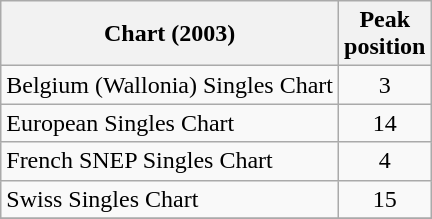<table class="wikitable sortable">
<tr>
<th>Chart (2003)</th>
<th>Peak<br>position</th>
</tr>
<tr>
<td>Belgium (Wallonia) Singles Chart</td>
<td align="center">3</td>
</tr>
<tr>
<td>European Singles Chart</td>
<td align="center">14</td>
</tr>
<tr>
<td>French SNEP Singles Chart</td>
<td align="center">4</td>
</tr>
<tr>
<td>Swiss Singles Chart</td>
<td align="center">15</td>
</tr>
<tr>
</tr>
</table>
